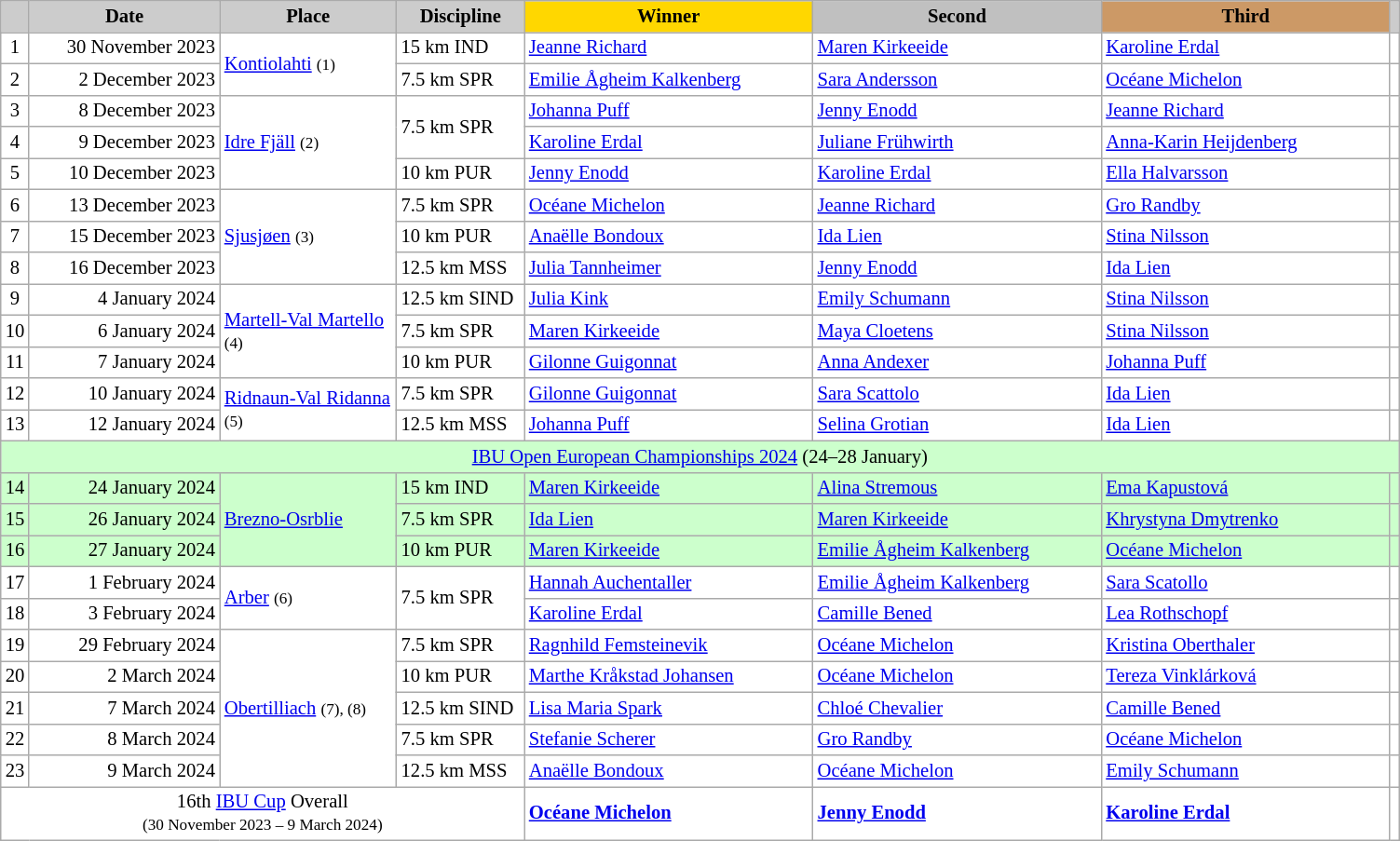<table class="wikitable plainrowheaders" style="background:#fff; font-size:86%; line-height:16px; border:grey solid 1px; border-collapse:collapse;">
<tr>
<th scope="col" style="background:#ccc; width=5 px;"></th>
<th scope="col" style="background:#ccc; width:130px;">Date</th>
<th scope="col" style="background:#ccc; width:120px;">Place <br> </th>
<th scope="col" style="background:#ccc; width:85px;">Discipline</th>
<th scope="col" style="background:gold; width:200px;">Winner</th>
<th scope="col" style="background:silver; width:200px;">Second</th>
<th scope="col" style="background:#c96; width:200px;">Third</th>
<th scope="col" style="background:#ccc; width=10 px;"></th>
</tr>
<tr>
<td align="center">1</td>
<td align="right">30 November 2023</td>
<td rowspan=2> <a href='#'>Kontiolahti</a> <small>(1)</small></td>
<td>15 km IND</td>
<td> <a href='#'>Jeanne Richard</a></td>
<td> <a href='#'>Maren Kirkeeide</a></td>
<td> <a href='#'>Karoline Erdal</a></td>
<td></td>
</tr>
<tr>
<td align="center">2</td>
<td align="right">2 December 2023</td>
<td>7.5 km SPR</td>
<td> <a href='#'>Emilie Ågheim Kalkenberg</a></td>
<td> <a href='#'>Sara Andersson</a></td>
<td> <a href='#'>Océane Michelon</a></td>
<td></td>
</tr>
<tr>
<td align="center">3</td>
<td align="right">8 December 2023</td>
<td rowspan=3> <a href='#'>Idre Fjäll</a> <small>(2)</small></td>
<td rowspan=2>7.5 km SPR</td>
<td> <a href='#'>Johanna Puff</a></td>
<td> <a href='#'>Jenny Enodd</a></td>
<td> <a href='#'>Jeanne Richard</a></td>
<td></td>
</tr>
<tr>
<td align="center">4</td>
<td align="right">9 December 2023</td>
<td> <a href='#'>Karoline Erdal</a></td>
<td> <a href='#'>Juliane Frühwirth</a></td>
<td> <a href='#'>Anna-Karin Heijdenberg</a></td>
<td></td>
</tr>
<tr>
<td align="center">5</td>
<td align="right">10 December 2023</td>
<td>10 km PUR</td>
<td> <a href='#'>Jenny Enodd</a></td>
<td> <a href='#'>Karoline Erdal</a></td>
<td> <a href='#'>Ella Halvarsson</a></td>
<td></td>
</tr>
<tr>
<td align="center">6</td>
<td align="right">13 December 2023</td>
<td rowspan=3> <a href='#'>Sjusjøen</a> <small>(3)</small></td>
<td>7.5 km SPR</td>
<td> <a href='#'>Océane Michelon</a></td>
<td> <a href='#'>Jeanne Richard</a></td>
<td> <a href='#'>Gro Randby</a></td>
<td></td>
</tr>
<tr>
<td align="center">7</td>
<td align="right">15 December 2023</td>
<td>10 km PUR</td>
<td> <a href='#'>Anaëlle Bondoux</a></td>
<td> <a href='#'>Ida Lien</a></td>
<td> <a href='#'>Stina Nilsson</a></td>
<td></td>
</tr>
<tr>
<td align="center">8</td>
<td align="right">16 December 2023</td>
<td>12.5 km MSS</td>
<td> <a href='#'>Julia Tannheimer</a></td>
<td> <a href='#'>Jenny Enodd</a></td>
<td> <a href='#'>Ida Lien</a></td>
<td></td>
</tr>
<tr>
<td align="center">9</td>
<td align="right">4 January 2024</td>
<td rowspan=3> <a href='#'>Martell-Val Martello</a> <small>(4)</small></td>
<td>12.5 km SIND</td>
<td> <a href='#'>Julia Kink</a></td>
<td> <a href='#'>Emily Schumann</a></td>
<td> <a href='#'>Stina Nilsson</a></td>
<td></td>
</tr>
<tr>
<td align="center">10</td>
<td align="right">6 January 2024</td>
<td>7.5 km SPR</td>
<td> <a href='#'>Maren Kirkeeide</a></td>
<td> <a href='#'>Maya Cloetens</a></td>
<td> <a href='#'>Stina Nilsson</a></td>
<td></td>
</tr>
<tr>
<td align="center">11</td>
<td align="right">7 January 2024</td>
<td>10 km PUR</td>
<td> <a href='#'>Gilonne Guigonnat</a></td>
<td> <a href='#'>Anna Andexer</a></td>
<td> <a href='#'>Johanna Puff</a></td>
<td></td>
</tr>
<tr>
<td align="center">12</td>
<td align="right">10 January 2024</td>
<td rowspan=2> <a href='#'>Ridnaun-Val Ridanna</a> <small>(5)</small></td>
<td>7.5 km SPR</td>
<td> <a href='#'>Gilonne Guigonnat</a></td>
<td> <a href='#'>Sara Scattolo</a></td>
<td> <a href='#'>Ida Lien</a></td>
<td></td>
</tr>
<tr>
<td align="center">13</td>
<td align="right">12 January 2024</td>
<td>12.5 km MSS</td>
<td> <a href='#'>Johanna Puff</a></td>
<td> <a href='#'>Selina Grotian</a></td>
<td> <a href='#'>Ida Lien</a></td>
<td></td>
</tr>
<tr style="background:#CCFFCC">
<td align=center colspan=10><a href='#'>IBU Open European Championships 2024</a> (24–28 January)</td>
</tr>
<tr style="background:#CCFFCC">
<td align="center">14</td>
<td align="right">24 January 2024</td>
<td rowspan=3> <a href='#'>Brezno-Osrblie</a></td>
<td>15 km IND</td>
<td> <a href='#'>Maren Kirkeeide</a></td>
<td> <a href='#'>Alina Stremous</a></td>
<td> <a href='#'>Ema Kapustová</a></td>
<td></td>
</tr>
<tr style="background:#CCFFCC">
<td align="center">15</td>
<td align="right">26 January 2024</td>
<td>7.5 km SPR</td>
<td> <a href='#'>Ida Lien</a></td>
<td> <a href='#'>Maren Kirkeeide</a></td>
<td> <a href='#'>Khrystyna Dmytrenko</a></td>
<td></td>
</tr>
<tr style="background:#CCFFCC">
<td align="center">16</td>
<td align="right">27 January 2024</td>
<td>10 km PUR</td>
<td> <a href='#'>Maren Kirkeeide</a></td>
<td> <a href='#'>Emilie Ågheim Kalkenberg</a></td>
<td> <a href='#'>Océane Michelon</a></td>
<td></td>
</tr>
<tr>
<td align="center">17</td>
<td align="right">1 February 2024</td>
<td rowspan=2> <a href='#'>Arber</a> <small>(6)</small></td>
<td rowspan=2>7.5 km SPR</td>
<td> <a href='#'>Hannah Auchentaller</a></td>
<td> <a href='#'>Emilie Ågheim Kalkenberg</a></td>
<td> <a href='#'>Sara Scatollo</a></td>
<td></td>
</tr>
<tr>
<td align="center">18</td>
<td align="right">3 February 2024</td>
<td> <a href='#'>Karoline Erdal</a></td>
<td> <a href='#'>Camille Bened</a></td>
<td> <a href='#'>Lea Rothschopf</a></td>
<td></td>
</tr>
<tr>
<td align="center">19</td>
<td align="right">29 February 2024</td>
<td rowspan=5> <a href='#'>Obertilliach</a> <small>(7), (8)</small></td>
<td>7.5 km SPR</td>
<td> <a href='#'>Ragnhild Femsteinevik</a></td>
<td> <a href='#'>Océane Michelon</a></td>
<td> <a href='#'>Kristina Oberthaler</a></td>
<td></td>
</tr>
<tr>
<td align="center">20</td>
<td align="right">2 March 2024</td>
<td>10 km PUR</td>
<td> <a href='#'>Marthe Kråkstad Johansen</a></td>
<td> <a href='#'>Océane Michelon</a></td>
<td> <a href='#'>Tereza Vinklárková</a></td>
<td></td>
</tr>
<tr>
<td align="center">21</td>
<td align="right">7 March 2024</td>
<td>12.5 km SIND</td>
<td> <a href='#'>Lisa Maria Spark</a></td>
<td> <a href='#'>Chloé Chevalier</a></td>
<td> <a href='#'>Camille Bened</a></td>
<td></td>
</tr>
<tr>
<td align="center">22</td>
<td align="right">8 March 2024</td>
<td>7.5 km SPR</td>
<td> <a href='#'>Stefanie Scherer</a></td>
<td> <a href='#'>Gro Randby</a></td>
<td> <a href='#'>Océane Michelon</a></td>
<td></td>
</tr>
<tr>
<td align="center">23</td>
<td align="right">9 March 2024</td>
<td>12.5 km MSS</td>
<td> <a href='#'>Anaëlle Bondoux</a></td>
<td> <a href='#'>Océane Michelon</a></td>
<td> <a href='#'>Emily Schumann</a></td>
<td></td>
</tr>
<tr>
<td colspan="4" align="center">16th <a href='#'>IBU Cup</a> Overall<br><small>(30 November 2023 – 9 March 2024)</small></td>
<td> <strong><a href='#'>Océane Michelon</a></strong></td>
<td> <strong><a href='#'>Jenny Enodd</a></strong></td>
<td> <strong><a href='#'>Karoline Erdal</a></strong></td>
<td></td>
</tr>
</table>
